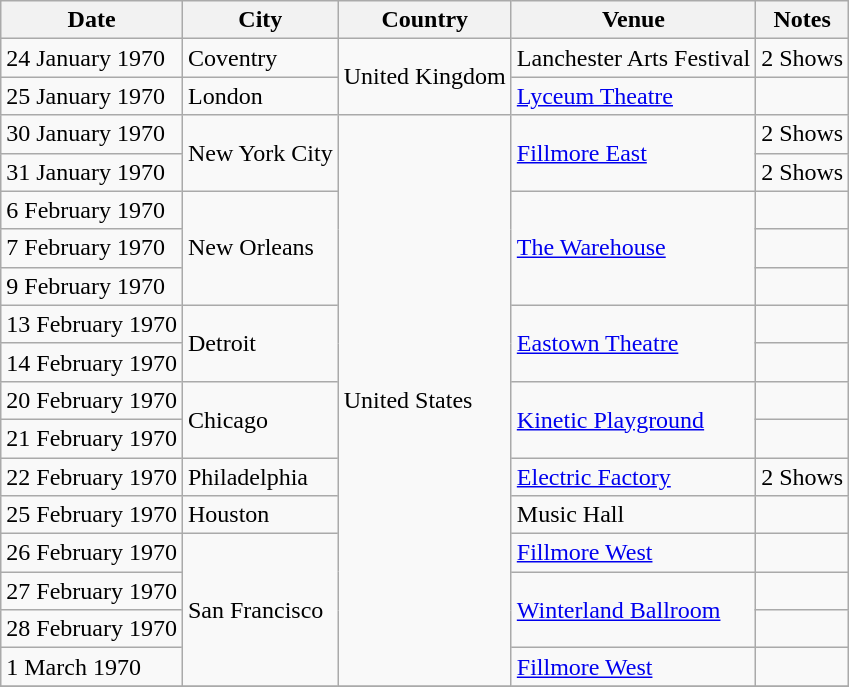<table class="wikitable">
<tr>
<th>Date</th>
<th>City</th>
<th>Country</th>
<th>Venue</th>
<th>Notes</th>
</tr>
<tr>
<td>24 January 1970</td>
<td>Coventry</td>
<td rowspan="2">United Kingdom</td>
<td>Lanchester Arts Festival</td>
<td>2 Shows</td>
</tr>
<tr>
<td>25 January 1970</td>
<td>London</td>
<td><a href='#'>Lyceum Theatre</a></td>
<td></td>
</tr>
<tr>
<td>30 January 1970</td>
<td rowspan="2">New York City</td>
<td rowspan="15">United States</td>
<td rowspan="2"><a href='#'>Fillmore East</a></td>
<td>2 Shows</td>
</tr>
<tr>
<td>31 January 1970</td>
<td>2 Shows</td>
</tr>
<tr>
<td>6 February 1970</td>
<td rowspan="3">New Orleans</td>
<td rowspan="3"><a href='#'>The Warehouse</a></td>
<td></td>
</tr>
<tr>
<td>7 February 1970</td>
<td></td>
</tr>
<tr>
<td>9 February 1970</td>
<td></td>
</tr>
<tr>
<td>13 February 1970</td>
<td rowspan="2">Detroit</td>
<td rowspan="2"><a href='#'>Eastown Theatre</a></td>
<td></td>
</tr>
<tr>
<td>14 February 1970</td>
<td></td>
</tr>
<tr>
<td>20 February 1970</td>
<td rowspan="2">Chicago</td>
<td rowspan="2"><a href='#'>Kinetic Playground</a></td>
<td></td>
</tr>
<tr>
<td>21 February 1970</td>
<td></td>
</tr>
<tr>
<td>22 February 1970</td>
<td>Philadelphia</td>
<td><a href='#'>Electric Factory</a></td>
<td>2 Shows</td>
</tr>
<tr>
<td>25 February 1970</td>
<td>Houston</td>
<td>Music Hall</td>
<td></td>
</tr>
<tr>
<td>26 February 1970</td>
<td rowspan="4">San Francisco</td>
<td><a href='#'>Fillmore West</a></td>
<td></td>
</tr>
<tr>
<td>27 February 1970</td>
<td rowspan="2"><a href='#'>Winterland Ballroom</a></td>
<td></td>
</tr>
<tr>
<td>28 February 1970</td>
<td></td>
</tr>
<tr>
<td>1 March 1970</td>
<td><a href='#'>Fillmore West</a></td>
<td></td>
</tr>
<tr>
</tr>
</table>
